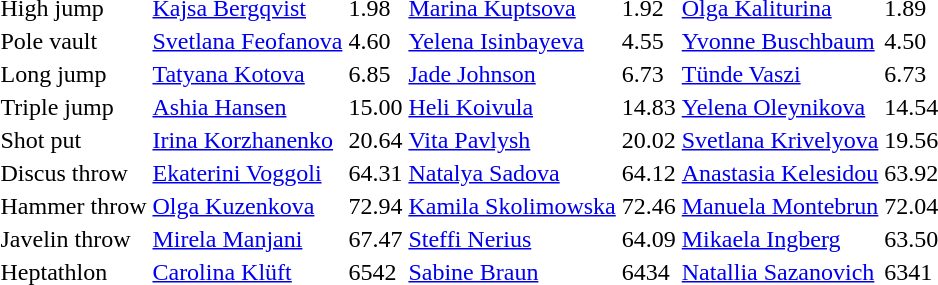<table>
<tr>
<td>High jump<br></td>
<td><a href='#'>Kajsa Bergqvist</a><br></td>
<td>1.98</td>
<td><a href='#'>Marina Kuptsova</a><br></td>
<td>1.92</td>
<td><a href='#'>Olga Kaliturina</a><br></td>
<td>1.89</td>
</tr>
<tr>
<td>Pole vault<br></td>
<td><a href='#'>Svetlana Feofanova</a><br></td>
<td>4.60</td>
<td><a href='#'>Yelena Isinbayeva</a><br></td>
<td>4.55</td>
<td><a href='#'>Yvonne Buschbaum</a><br></td>
<td>4.50</td>
</tr>
<tr>
<td>Long jump<br></td>
<td><a href='#'>Tatyana Kotova</a><br></td>
<td>6.85</td>
<td><a href='#'>Jade Johnson</a><br></td>
<td>6.73</td>
<td><a href='#'>Tünde Vaszi</a><br></td>
<td>6.73</td>
</tr>
<tr>
<td>Triple jump<br></td>
<td><a href='#'>Ashia Hansen</a><br></td>
<td>15.00</td>
<td><a href='#'>Heli Koivula</a><br></td>
<td>14.83</td>
<td><a href='#'>Yelena Oleynikova</a><br></td>
<td>14.54</td>
</tr>
<tr>
<td>Shot put<br></td>
<td><a href='#'>Irina Korzhanenko</a><br></td>
<td>20.64</td>
<td><a href='#'>Vita Pavlysh</a><br></td>
<td>20.02</td>
<td><a href='#'>Svetlana Krivelyova</a><br></td>
<td>19.56</td>
</tr>
<tr>
<td>Discus throw <br></td>
<td><a href='#'>Ekaterini Voggoli</a><br></td>
<td>64.31</td>
<td><a href='#'>Natalya Sadova</a><br></td>
<td>64.12</td>
<td><a href='#'>Anastasia Kelesidou</a><br></td>
<td>63.92</td>
</tr>
<tr>
<td>Hammer throw<br></td>
<td><a href='#'>Olga Kuzenkova</a><br></td>
<td>72.94</td>
<td><a href='#'>Kamila Skolimowska</a><br></td>
<td>72.46</td>
<td><a href='#'>Manuela Montebrun</a><br></td>
<td>72.04</td>
</tr>
<tr>
<td>Javelin throw <br></td>
<td><a href='#'>Mirela Manjani</a><br></td>
<td>67.47</td>
<td><a href='#'>Steffi Nerius</a><br></td>
<td>64.09</td>
<td><a href='#'>Mikaela Ingberg</a><br></td>
<td>63.50</td>
</tr>
<tr>
<td>Heptathlon<br></td>
<td><a href='#'>Carolina Klüft</a><br></td>
<td>6542</td>
<td><a href='#'>Sabine Braun</a><br></td>
<td>6434</td>
<td><a href='#'>Natallia Sazanovich</a><br></td>
<td>6341</td>
</tr>
</table>
